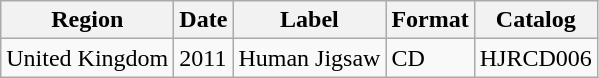<table class="wikitable">
<tr>
<th>Region</th>
<th>Date</th>
<th>Label</th>
<th>Format</th>
<th>Catalog</th>
</tr>
<tr>
<td>United Kingdom</td>
<td>2011</td>
<td>Human Jigsaw</td>
<td>CD</td>
<td>HJRCD006</td>
</tr>
</table>
